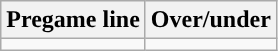<table class="wikitable">
<tr align="center">
<th>Pregame line</th>
<th>Over/under</th>
</tr>
<tr align="center">
<td></td>
<td></td>
</tr>
</table>
